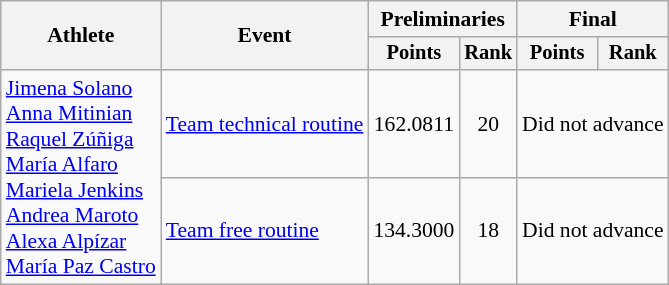<table class="wikitable" style="text-align:center; font-size:90%; ">
<tr>
<th rowspan="2">Athlete</th>
<th rowspan="2">Event</th>
<th colspan="2">Preliminaries</th>
<th colspan="2">Final</th>
</tr>
<tr style="font-size:95%">
<th>Points</th>
<th>Rank</th>
<th>Points</th>
<th>Rank</th>
</tr>
<tr>
<td align=left rowspan=2><a href='#'>Jimena Solano</a><br> <a href='#'>Anna Mitinian</a><br> <a href='#'>Raquel Zúñiga</a><br> <a href='#'>María Alfaro</a><br> <a href='#'>Mariela Jenkins</a><br> <a href='#'>Andrea Maroto</a><br> <a href='#'>Alexa Alpízar</a><br> <a href='#'>María Paz Castro</a></td>
<td align=left><a href='#'>Team technical routine</a></td>
<td>162.0811</td>
<td>20</td>
<td colspan=2>Did not advance</td>
</tr>
<tr>
<td align=left><a href='#'>Team free routine</a></td>
<td>134.3000</td>
<td>18</td>
<td colspan=2>Did not advance</td>
</tr>
</table>
